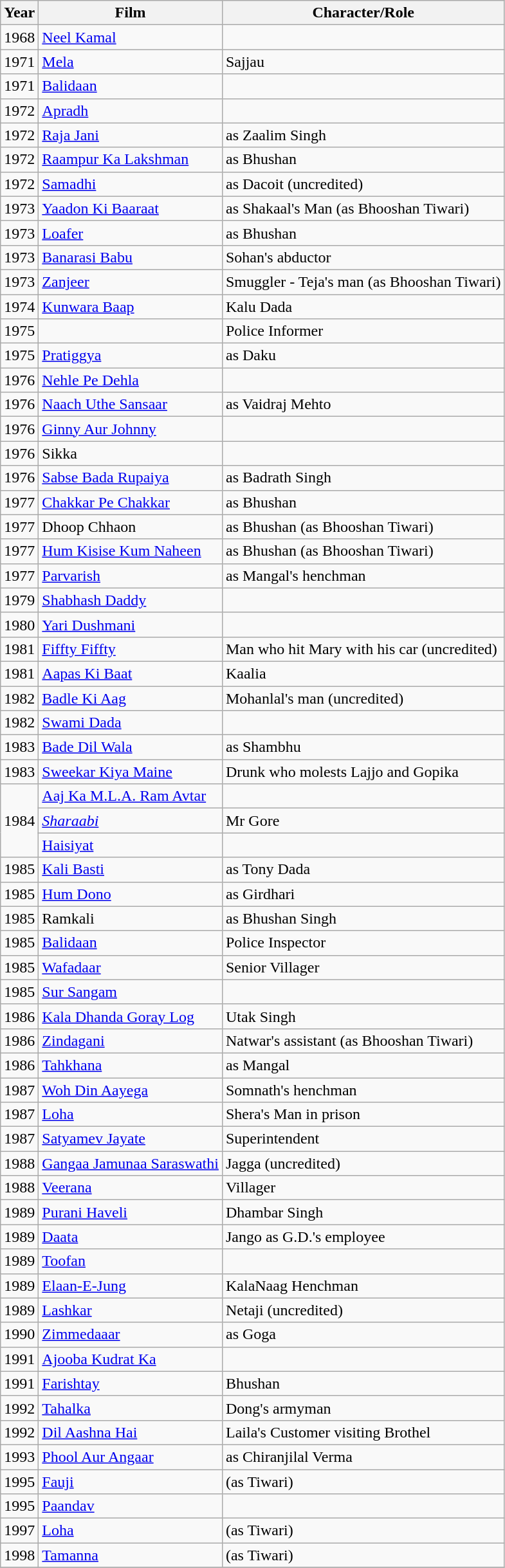<table class="wikitable sortable">
<tr>
<th>Year</th>
<th>Film</th>
<th>Character/Role</th>
</tr>
<tr>
<td>1968</td>
<td><a href='#'>Neel Kamal</a></td>
<td></td>
</tr>
<tr>
<td>1971</td>
<td><a href='#'>Mela</a></td>
<td>Sajjau</td>
</tr>
<tr>
<td>1971</td>
<td><a href='#'>Balidaan</a></td>
<td></td>
</tr>
<tr>
<td>1972</td>
<td><a href='#'>Apradh</a></td>
<td></td>
</tr>
<tr>
<td>1972</td>
<td><a href='#'>Raja Jani</a></td>
<td>as Zaalim Singh</td>
</tr>
<tr>
<td>1972</td>
<td><a href='#'>Raampur Ka Lakshman</a></td>
<td>as Bhushan</td>
</tr>
<tr>
<td>1972</td>
<td><a href='#'>Samadhi</a></td>
<td>as Dacoit (uncredited)</td>
</tr>
<tr>
<td>1973</td>
<td><a href='#'>Yaadon Ki Baaraat</a></td>
<td>as Shakaal's Man (as Bhooshan Tiwari)</td>
</tr>
<tr>
<td>1973</td>
<td><a href='#'>Loafer</a></td>
<td>as Bhushan</td>
</tr>
<tr>
<td>1973</td>
<td><a href='#'>Banarasi Babu</a></td>
<td>Sohan's abductor</td>
</tr>
<tr>
<td>1973</td>
<td><a href='#'>Zanjeer</a></td>
<td>Smuggler - Teja's man (as Bhooshan Tiwari)</td>
</tr>
<tr>
<td>1974</td>
<td><a href='#'>Kunwara Baap</a></td>
<td>Kalu Dada</td>
</tr>
<tr>
<td>1975</td>
<td></td>
<td>Police Informer</td>
</tr>
<tr>
<td>1975</td>
<td><a href='#'>Pratiggya</a></td>
<td>as Daku</td>
</tr>
<tr>
<td>1976</td>
<td><a href='#'>Nehle Pe Dehla</a></td>
<td></td>
</tr>
<tr>
<td>1976</td>
<td><a href='#'>Naach Uthe Sansaar</a></td>
<td>as Vaidraj Mehto</td>
</tr>
<tr>
<td>1976</td>
<td><a href='#'>Ginny Aur Johnny</a></td>
<td></td>
</tr>
<tr>
<td>1976</td>
<td>Sikka</td>
<td></td>
</tr>
<tr>
<td>1976</td>
<td><a href='#'>Sabse Bada Rupaiya</a></td>
<td>as Badrath Singh</td>
</tr>
<tr>
<td>1977</td>
<td><a href='#'>Chakkar Pe Chakkar</a></td>
<td>as Bhushan</td>
</tr>
<tr>
<td>1977</td>
<td>Dhoop Chhaon</td>
<td>as Bhushan (as Bhooshan Tiwari)</td>
</tr>
<tr>
<td>1977</td>
<td><a href='#'>Hum Kisise Kum Naheen</a></td>
<td>as Bhushan (as Bhooshan Tiwari)</td>
</tr>
<tr>
<td>1977</td>
<td><a href='#'>Parvarish</a></td>
<td>as Mangal's henchman</td>
</tr>
<tr>
<td>1979</td>
<td><a href='#'>Shabhash Daddy</a></td>
<td></td>
</tr>
<tr>
<td>1980</td>
<td><a href='#'>Yari Dushmani</a></td>
<td></td>
</tr>
<tr>
<td>1981</td>
<td><a href='#'>Fiffty Fiffty</a></td>
<td>Man who hit Mary with his car (uncredited)</td>
</tr>
<tr>
<td>1981</td>
<td><a href='#'>Aapas Ki Baat</a></td>
<td>Kaalia</td>
</tr>
<tr>
<td>1982</td>
<td><a href='#'>Badle Ki Aag</a></td>
<td>Mohanlal's man (uncredited)</td>
</tr>
<tr>
<td>1982</td>
<td><a href='#'>Swami Dada</a></td>
<td></td>
</tr>
<tr>
<td>1983</td>
<td><a href='#'>Bade Dil Wala</a></td>
<td>as Shambhu</td>
</tr>
<tr>
<td>1983</td>
<td><a href='#'>Sweekar Kiya Maine</a></td>
<td>Drunk who molests Lajjo and Gopika</td>
</tr>
<tr>
<td Rowspan="3">1984</td>
<td><a href='#'>Aaj Ka M.L.A. Ram Avtar</a></td>
<td></td>
</tr>
<tr>
<td><em><a href='#'>Sharaabi</a></em></td>
<td>Mr Gore</td>
</tr>
<tr>
<td><a href='#'>Haisiyat</a></td>
<td></td>
</tr>
<tr>
<td>1985</td>
<td><a href='#'>Kali Basti</a></td>
<td>as Tony Dada</td>
</tr>
<tr>
<td>1985</td>
<td><a href='#'>Hum Dono</a></td>
<td>as Girdhari</td>
</tr>
<tr>
<td>1985</td>
<td>Ramkali</td>
<td>as Bhushan Singh</td>
</tr>
<tr>
<td>1985</td>
<td><a href='#'>Balidaan</a></td>
<td>Police Inspector</td>
</tr>
<tr>
<td>1985</td>
<td><a href='#'>Wafadaar</a></td>
<td>Senior Villager</td>
</tr>
<tr>
<td>1985</td>
<td><a href='#'>Sur Sangam</a></td>
<td></td>
</tr>
<tr>
<td>1986</td>
<td><a href='#'>Kala Dhanda Goray Log</a></td>
<td>Utak Singh</td>
</tr>
<tr>
<td>1986</td>
<td><a href='#'>Zindagani</a></td>
<td>Natwar's assistant (as Bhooshan Tiwari)</td>
</tr>
<tr>
<td>1986</td>
<td><a href='#'>Tahkhana</a></td>
<td>as Mangal</td>
</tr>
<tr>
<td>1987</td>
<td><a href='#'>Woh Din Aayega</a></td>
<td>Somnath's henchman</td>
</tr>
<tr>
<td>1987</td>
<td><a href='#'>Loha</a></td>
<td>Shera's Man in prison</td>
</tr>
<tr>
<td>1987</td>
<td><a href='#'>Satyamev Jayate</a></td>
<td>Superintendent</td>
</tr>
<tr>
<td>1988</td>
<td><a href='#'>Gangaa Jamunaa Saraswathi</a></td>
<td>Jagga (uncredited)</td>
</tr>
<tr>
<td>1988</td>
<td><a href='#'>Veerana</a></td>
<td>Villager</td>
</tr>
<tr>
<td>1989</td>
<td><a href='#'>Purani Haveli</a></td>
<td>Dhambar Singh</td>
</tr>
<tr>
<td>1989</td>
<td><a href='#'>Daata</a></td>
<td>Jango as G.D.'s employee</td>
</tr>
<tr>
<td>1989</td>
<td><a href='#'>Toofan</a></td>
<td></td>
</tr>
<tr>
<td>1989</td>
<td><a href='#'>Elaan-E-Jung</a></td>
<td>KalaNaag Henchman</td>
</tr>
<tr>
<td>1989</td>
<td><a href='#'>Lashkar</a></td>
<td>Netaji (uncredited)</td>
</tr>
<tr>
<td>1990</td>
<td><a href='#'>Zimmedaaar</a></td>
<td>as Goga</td>
</tr>
<tr>
<td>1991</td>
<td><a href='#'>Ajooba Kudrat Ka</a></td>
<td></td>
</tr>
<tr>
<td>1991</td>
<td><a href='#'>Farishtay</a></td>
<td>Bhushan</td>
</tr>
<tr>
<td>1992</td>
<td><a href='#'>Tahalka</a></td>
<td>Dong's armyman</td>
</tr>
<tr>
<td>1992</td>
<td><a href='#'>Dil Aashna Hai</a></td>
<td>Laila's Customer visiting Brothel</td>
</tr>
<tr>
<td>1993</td>
<td><a href='#'>Phool Aur Angaar</a></td>
<td>as Chiranjilal Verma</td>
</tr>
<tr>
<td>1995</td>
<td><a href='#'>Fauji</a></td>
<td>(as Tiwari)</td>
</tr>
<tr>
<td>1995</td>
<td><a href='#'>Paandav</a></td>
<td></td>
</tr>
<tr>
<td>1997</td>
<td><a href='#'>Loha</a></td>
<td>(as Tiwari)</td>
</tr>
<tr>
<td>1998</td>
<td><a href='#'>Tamanna</a></td>
<td>(as Tiwari)</td>
</tr>
<tr>
</tr>
</table>
